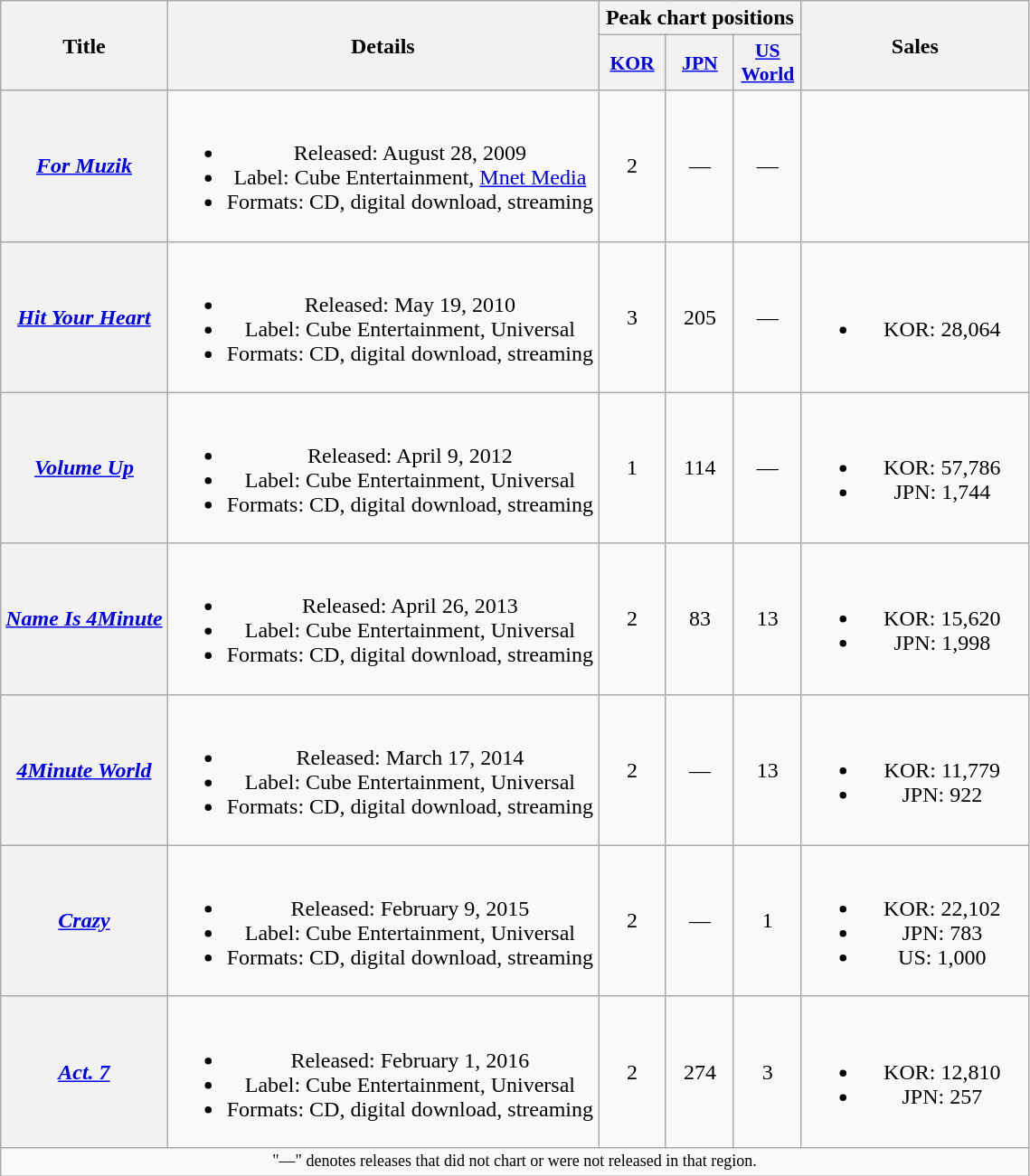<table class="wikitable plainrowheaders" style="text-align:center;">
<tr>
<th scope="col" rowspan="2">Title</th>
<th scope="col" rowspan="2">Details</th>
<th scope="col" colspan="3">Peak chart positions</th>
<th scope="col" rowspan="2" style="width:10em">Sales</th>
</tr>
<tr>
<th scope="col" style="width:3em;font-size:90%;"><a href='#'>KOR</a><br></th>
<th scope="col" style="width:3em;font-size:90%;"><a href='#'>JPN</a><br></th>
<th scope="col" style="width:3em;font-size:90%;"><a href='#'>US<br>World</a><br></th>
</tr>
<tr>
<th scope="row"><em><a href='#'>For Muzik</a></em></th>
<td><br><ul><li>Released: August 28, 2009 </li><li>Label: Cube Entertainment, <a href='#'>Mnet Media</a></li><li>Formats: CD, digital download, streaming</li></ul></td>
<td>2</td>
<td>—</td>
<td>—</td>
<td></td>
</tr>
<tr>
<th scope="row"><em><a href='#'>Hit Your Heart</a></em></th>
<td><br><ul><li>Released: May 19, 2010 </li><li>Label: Cube Entertainment, Universal</li><li>Formats: CD, digital download, streaming</li></ul></td>
<td>3</td>
<td>205</td>
<td>—</td>
<td><br><ul><li>KOR: 28,064</li></ul></td>
</tr>
<tr>
<th scope="row"><em><a href='#'>Volume Up</a></em></th>
<td><br><ul><li>Released: April 9, 2012 </li><li>Label: Cube Entertainment, Universal</li><li>Formats: CD, digital download, streaming</li></ul></td>
<td>1</td>
<td>114</td>
<td>—</td>
<td><br><ul><li>KOR: 57,786</li><li>JPN: 1,744</li></ul></td>
</tr>
<tr>
<th scope="row"><em><a href='#'>Name Is 4Minute</a></em></th>
<td><br><ul><li>Released: April 26, 2013 </li><li>Label: Cube Entertainment, Universal</li><li>Formats: CD, digital download, streaming</li></ul></td>
<td>2</td>
<td>83</td>
<td>13</td>
<td><br><ul><li>KOR: 15,620</li><li>JPN: 1,998</li></ul></td>
</tr>
<tr>
<th scope="row"><em><a href='#'>4Minute World</a></em></th>
<td><br><ul><li>Released: March 17, 2014 </li><li>Label: Cube Entertainment, Universal</li><li>Formats: CD, digital download, streaming</li></ul></td>
<td>2</td>
<td>—</td>
<td>13</td>
<td><br><ul><li>KOR: 11,779</li><li>JPN: 922</li></ul></td>
</tr>
<tr>
<th scope="row"><em><a href='#'>Crazy</a></em></th>
<td><br><ul><li>Released: February 9, 2015 </li><li>Label: Cube Entertainment, Universal</li><li>Formats: CD, digital download, streaming</li></ul></td>
<td>2</td>
<td>—</td>
<td>1</td>
<td><br><ul><li>KOR: 22,102</li><li>JPN: 783</li><li>US: 1,000</li></ul></td>
</tr>
<tr>
<th scope="row"><em><a href='#'>Act. 7</a></em></th>
<td><br><ul><li>Released: February 1, 2016 </li><li>Label: Cube Entertainment, Universal</li><li>Formats: CD, digital download, streaming</li></ul></td>
<td>2</td>
<td>274</td>
<td>3</td>
<td><br><ul><li>KOR: 12,810</li><li>JPN: 257</li></ul></td>
</tr>
<tr>
<td colspan="7" style="font-size:9pt;">"—" denotes releases that did not chart or were not released in that region.</td>
</tr>
</table>
